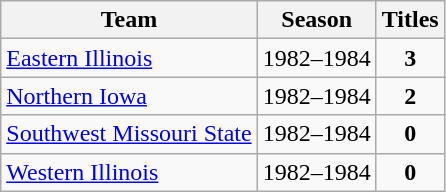<table class="wikitable sortable">
<tr>
<th scope="col">Team</th>
<th scope="col">Season</th>
<th scope="col">Titles</th>
</tr>
<tr>
<td><a href='#'>Eastern Illinois</a></td>
<td style="text-align: center;">1982–1984</td>
<td style="text-align: center;"><strong>3</strong></td>
</tr>
<tr>
<td><a href='#'>Northern Iowa</a></td>
<td style="text-align: center;">1982–1984</td>
<td style="text-align: center;"><strong>2</strong></td>
</tr>
<tr>
<td><a href='#'>Southwest Missouri State</a></td>
<td style="text-align: center;">1982–1984</td>
<td style="text-align: center;"><strong>0</strong></td>
</tr>
<tr>
<td><a href='#'>Western Illinois</a></td>
<td style="text-align: center;">1982–1984</td>
<td style="text-align: center;"><strong>0</strong></td>
</tr>
</table>
